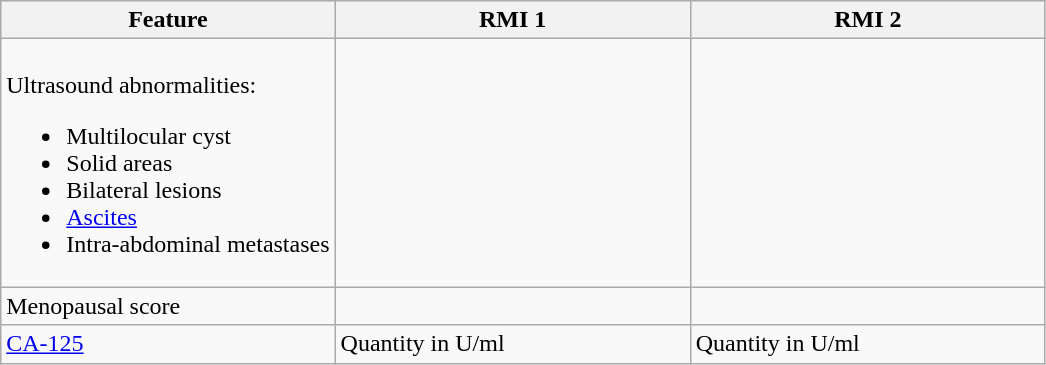<table class="wikitable">
<tr>
<th style="width:32%;">Feature</th>
<th style="width:34%;">RMI 1</th>
<th style="width:34%;">RMI 2</th>
</tr>
<tr>
<td><br>Ultrasound abnormalities:<ul><li>Multilocular cyst</li><li>Solid areas</li><li>Bilateral lesions</li><li><a href='#'>Ascites</a></li><li>Intra-abdominal metastases</li></ul></td>
<td></td>
<td></td>
</tr>
<tr>
<td>Menopausal score</td>
<td></td>
<td></td>
</tr>
<tr>
<td><a href='#'>CA-125</a></td>
<td>Quantity in U/ml</td>
<td>Quantity in U/ml</td>
</tr>
</table>
